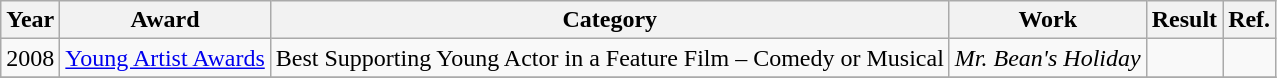<table class="wikitable plainrowheaders">
<tr>
<th>Year</th>
<th>Award</th>
<th>Category</th>
<th>Work</th>
<th>Result</th>
<th>Ref.</th>
</tr>
<tr>
<td>2008</td>
<td><a href='#'>Young Artist Awards</a></td>
<td>Best Supporting Young Actor in a Feature Film – Comedy or Musical</td>
<td><em>Mr. Bean's Holiday</em></td>
<td></td>
<td></td>
</tr>
<tr>
</tr>
</table>
